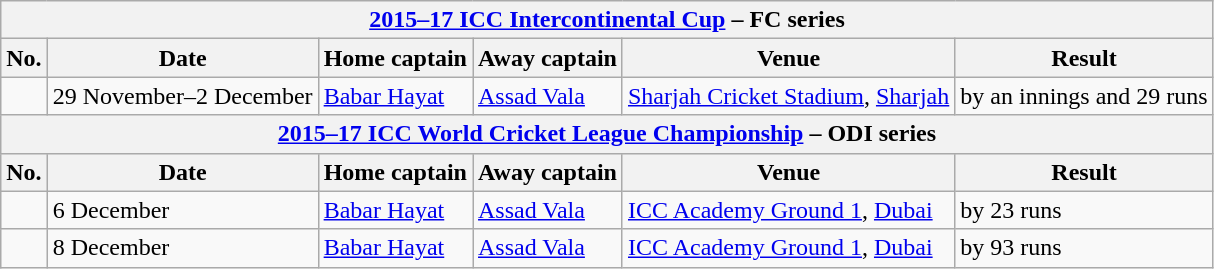<table class="wikitable">
<tr>
<th colspan="6"><a href='#'>2015–17 ICC Intercontinental Cup</a> – FC series</th>
</tr>
<tr>
<th>No.</th>
<th>Date</th>
<th>Home captain</th>
<th>Away captain</th>
<th>Venue</th>
<th>Result</th>
</tr>
<tr>
<td></td>
<td>29 November–2 December</td>
<td><a href='#'>Babar Hayat</a></td>
<td><a href='#'>Assad Vala</a></td>
<td><a href='#'>Sharjah Cricket Stadium</a>, <a href='#'>Sharjah</a></td>
<td> by an innings and 29 runs</td>
</tr>
<tr>
<th colspan="6"><a href='#'>2015–17 ICC World Cricket League Championship</a> – ODI series</th>
</tr>
<tr>
<th>No.</th>
<th>Date</th>
<th>Home captain</th>
<th>Away captain</th>
<th>Venue</th>
<th>Result</th>
</tr>
<tr>
<td></td>
<td>6 December</td>
<td><a href='#'>Babar Hayat</a></td>
<td><a href='#'>Assad Vala</a></td>
<td><a href='#'>ICC Academy Ground 1</a>, <a href='#'>Dubai</a></td>
<td> by 23 runs</td>
</tr>
<tr>
<td></td>
<td>8 December</td>
<td><a href='#'>Babar Hayat</a></td>
<td><a href='#'>Assad Vala</a></td>
<td><a href='#'>ICC Academy Ground 1</a>, <a href='#'>Dubai</a></td>
<td> by 93 runs</td>
</tr>
</table>
